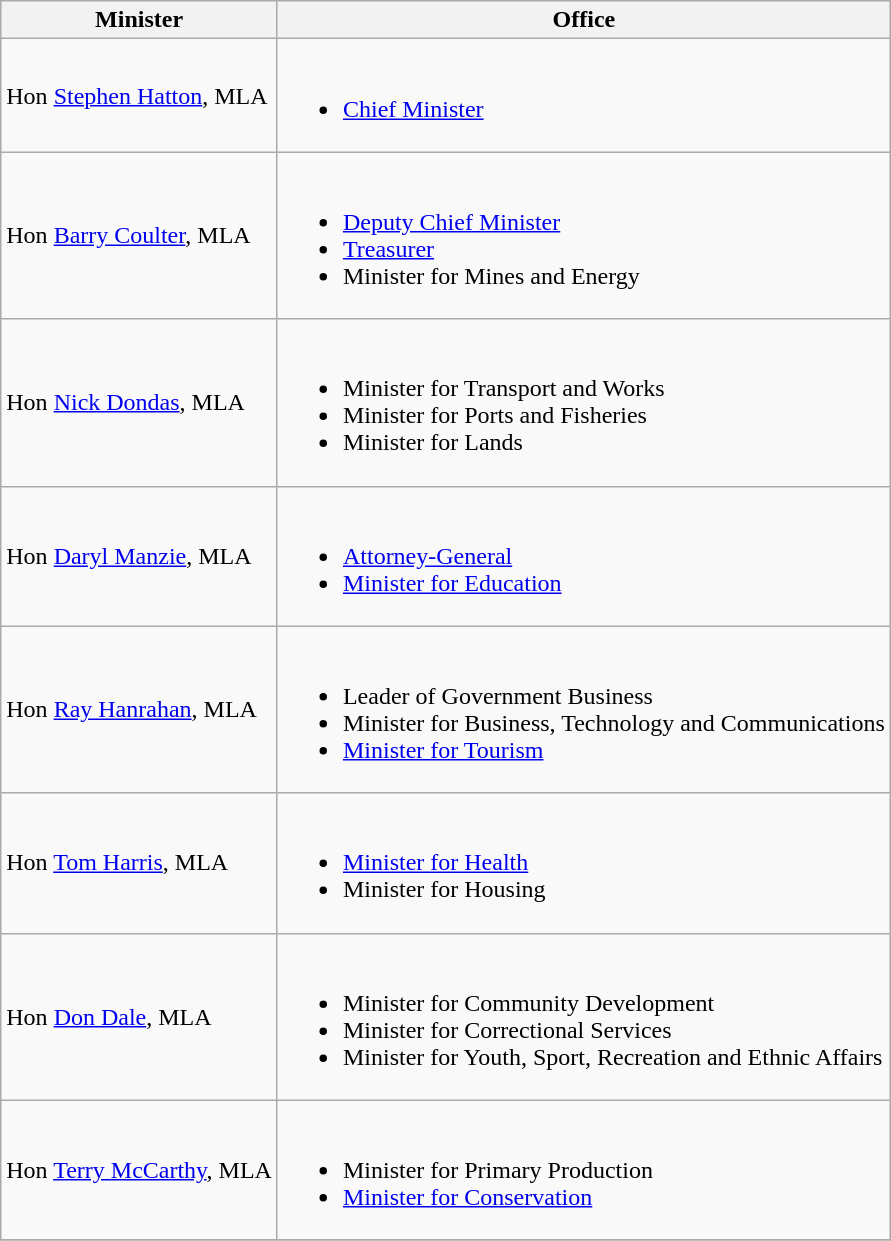<table class="wikitable">
<tr>
<th>Minister</th>
<th>Office</th>
</tr>
<tr>
<td>Hon <a href='#'>Stephen Hatton</a>, MLA</td>
<td><br><ul><li><a href='#'>Chief Minister</a></li></ul></td>
</tr>
<tr>
<td>Hon <a href='#'>Barry Coulter</a>, MLA</td>
<td><br><ul><li><a href='#'>Deputy Chief Minister</a></li><li><a href='#'>Treasurer</a></li><li>Minister for Mines and Energy</li></ul></td>
</tr>
<tr>
<td>Hon <a href='#'>Nick Dondas</a>, MLA</td>
<td><br><ul><li>Minister for Transport and Works</li><li>Minister for Ports and Fisheries</li><li>Minister for Lands</li></ul></td>
</tr>
<tr>
<td>Hon <a href='#'>Daryl Manzie</a>, MLA</td>
<td><br><ul><li><a href='#'>Attorney-General</a></li><li><a href='#'>Minister for Education</a></li></ul></td>
</tr>
<tr>
<td>Hon <a href='#'>Ray Hanrahan</a>, MLA</td>
<td><br><ul><li>Leader of Government Business</li><li>Minister for Business, Technology and Communications</li><li><a href='#'>Minister for Tourism</a></li></ul></td>
</tr>
<tr>
<td>Hon <a href='#'>Tom Harris</a>, MLA</td>
<td><br><ul><li><a href='#'>Minister for Health</a></li><li>Minister for Housing</li></ul></td>
</tr>
<tr>
<td>Hon <a href='#'>Don Dale</a>, MLA</td>
<td><br><ul><li>Minister for Community Development</li><li>Minister for Correctional Services</li><li>Minister for Youth, Sport, Recreation and Ethnic Affairs</li></ul></td>
</tr>
<tr>
<td>Hon <a href='#'>Terry McCarthy</a>, MLA</td>
<td><br><ul><li>Minister for Primary Production</li><li><a href='#'>Minister for Conservation</a></li></ul></td>
</tr>
<tr>
</tr>
</table>
